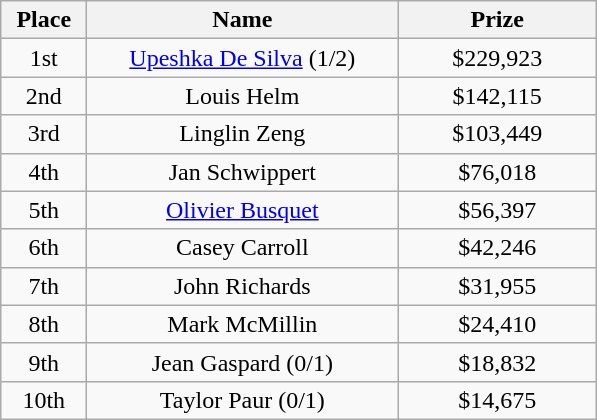<table class="wikitable">
<tr>
<th width="50">Place</th>
<th width="200">Name</th>
<th width="125">Prize</th>
</tr>
<tr>
<td align = "center">1st</td>
<td align = "center"><a href='#'>Upeshka De Silva</a> (1/2)</td>
<td align = "center">$229,923</td>
</tr>
<tr>
<td align = "center">2nd</td>
<td align = "center">Louis Helm</td>
<td align = "center">$142,115</td>
</tr>
<tr>
<td align = "center">3rd</td>
<td align = "center">Linglin Zeng</td>
<td align = "center">$103,449</td>
</tr>
<tr>
<td align = "center">4th</td>
<td align = "center">Jan Schwippert</td>
<td align = "center">$76,018</td>
</tr>
<tr>
<td align = "center">5th</td>
<td align = "center"><a href='#'>Olivier Busquet</a></td>
<td align = "center">$56,397</td>
</tr>
<tr>
<td align = "center">6th</td>
<td align = "center">Casey Carroll</td>
<td align = "center">$42,246</td>
</tr>
<tr>
<td align = "center">7th</td>
<td align = "center">John Richards</td>
<td align = "center">$31,955</td>
</tr>
<tr>
<td align = "center">8th</td>
<td align = "center">Mark McMillin</td>
<td align = "center">$24,410</td>
</tr>
<tr>
<td align = "center">9th</td>
<td align = "center">Jean Gaspard (0/1)</td>
<td align = "center">$18,832</td>
</tr>
<tr>
<td align = "center">10th</td>
<td align = "center">Taylor Paur (0/1)</td>
<td align = "center">$14,675</td>
</tr>
</table>
